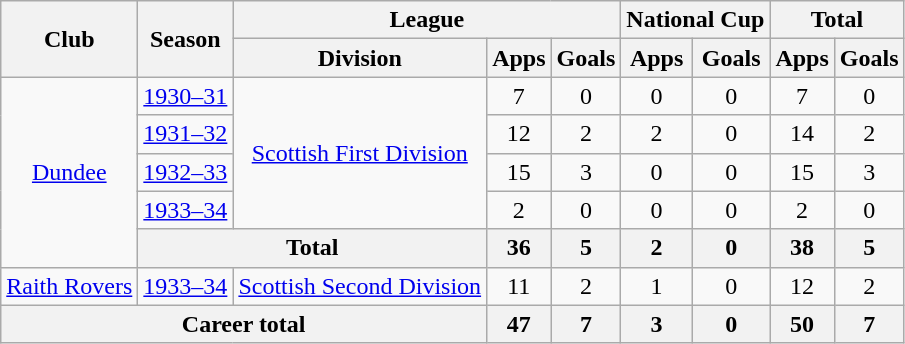<table class="wikitable" style="text-align:center">
<tr>
<th rowspan="2">Club</th>
<th rowspan="2">Season</th>
<th colspan="3">League</th>
<th colspan="2">National Cup</th>
<th colspan="2">Total</th>
</tr>
<tr>
<th>Division</th>
<th>Apps</th>
<th>Goals</th>
<th>Apps</th>
<th>Goals</th>
<th>Apps</th>
<th>Goals</th>
</tr>
<tr>
<td rowspan="5"><a href='#'>Dundee</a></td>
<td><a href='#'>1930–31</a></td>
<td rowspan="4"><a href='#'>Scottish First Division</a></td>
<td>7</td>
<td>0</td>
<td>0</td>
<td>0</td>
<td>7</td>
<td>0</td>
</tr>
<tr>
<td><a href='#'>1931–32</a></td>
<td>12</td>
<td>2</td>
<td>2</td>
<td>0</td>
<td>14</td>
<td>2</td>
</tr>
<tr>
<td><a href='#'>1932–33</a></td>
<td>15</td>
<td>3</td>
<td>0</td>
<td>0</td>
<td>15</td>
<td>3</td>
</tr>
<tr>
<td><a href='#'>1933–34</a></td>
<td>2</td>
<td>0</td>
<td>0</td>
<td>0</td>
<td>2</td>
<td>0</td>
</tr>
<tr>
<th colspan="2">Total</th>
<th>36</th>
<th>5</th>
<th>2</th>
<th>0</th>
<th>38</th>
<th>5</th>
</tr>
<tr>
<td><a href='#'>Raith Rovers</a></td>
<td><a href='#'>1933–34</a></td>
<td><a href='#'>Scottish Second Division</a></td>
<td>11</td>
<td>2</td>
<td>1</td>
<td>0</td>
<td>12</td>
<td>2</td>
</tr>
<tr>
<th colspan="3">Career total</th>
<th>47</th>
<th>7</th>
<th>3</th>
<th>0</th>
<th>50</th>
<th>7</th>
</tr>
</table>
